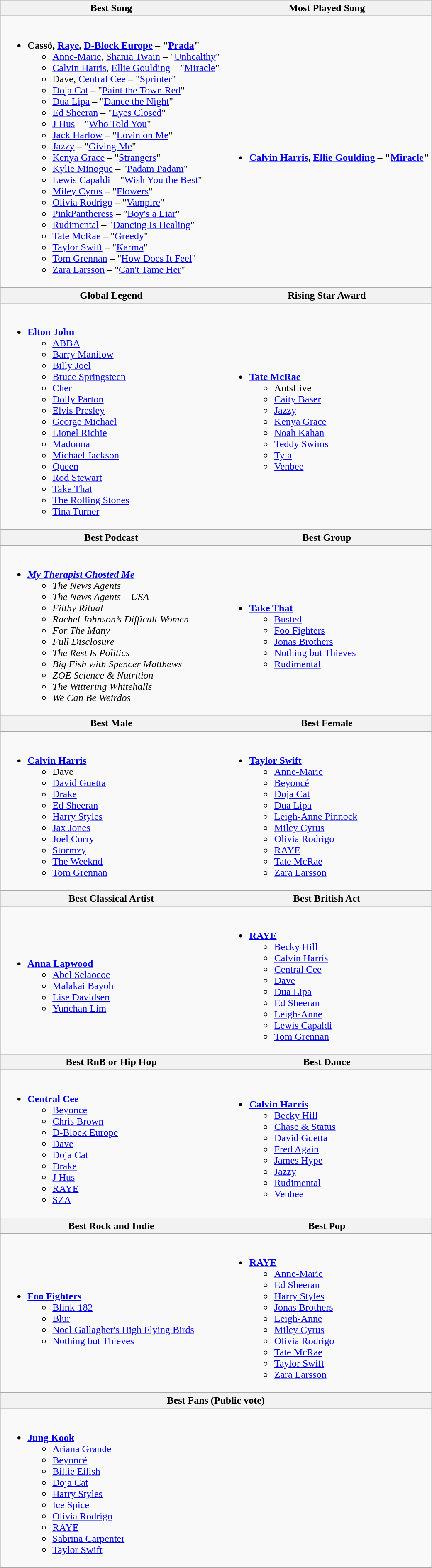<table class="wikitable">
<tr>
<th>Best Song</th>
<th>Most Played Song</th>
</tr>
<tr>
<td><br><ul><li><strong>Cassö, <a href='#'>Raye</a>, <a href='#'>D-Block Europe</a> – "<a href='#'>Prada</a>"</strong><ul><li><a href='#'>Anne-Marie</a>, <a href='#'>Shania Twain</a> – "<a href='#'>Unhealthy</a>"</li><li><a href='#'>Calvin Harris</a>, <a href='#'>Ellie Goulding</a> – "<a href='#'>Miracle</a>"</li><li>Dave, <a href='#'>Central Cee</a> – "<a href='#'>Sprinter</a>"</li><li><a href='#'>Doja Cat</a> – "<a href='#'>Paint the Town Red</a>"</li><li><a href='#'>Dua Lipa</a> – "<a href='#'>Dance the Night</a>"</li><li><a href='#'>Ed Sheeran</a> – "<a href='#'>Eyes Closed</a>"</li><li><a href='#'>J Hus</a> – "<a href='#'>Who Told You</a>"</li><li><a href='#'>Jack Harlow</a> – "<a href='#'>Lovin on Me</a>"</li><li><a href='#'>Jazzy</a> – "<a href='#'>Giving Me</a>"</li><li><a href='#'>Kenya Grace</a> – "<a href='#'>Strangers</a>"</li><li><a href='#'>Kylie Minogue</a> – "<a href='#'>Padam Padam</a>"</li><li><a href='#'>Lewis Capaldi</a> – "<a href='#'>Wish You the Best</a>"</li><li><a href='#'>Miley Cyrus</a> – "<a href='#'>Flowers</a>"</li><li><a href='#'>Olivia Rodrigo</a> – "<a href='#'>Vampire</a>"</li><li><a href='#'>PinkPantheress</a> – "<a href='#'>Boy's a Liar</a>"</li><li><a href='#'>Rudimental</a> – "<a href='#'>Dancing Is Healing</a>"</li><li><a href='#'>Tate McRae</a> – "<a href='#'>Greedy</a>"</li><li><a href='#'>Taylor Swift</a> – "<a href='#'>Karma</a>"</li><li><a href='#'>Tom Grennan</a> – "<a href='#'>How Does It Feel</a>"</li><li><a href='#'>Zara Larsson</a> – "<a href='#'>Can't Tame Her</a>"</li></ul></li></ul></td>
<td><br><ul><li><strong><a href='#'>Calvin Harris</a>, <a href='#'>Ellie Goulding</a> – "<a href='#'>Miracle</a>"</strong></li></ul></td>
</tr>
<tr>
<th>Global Legend</th>
<th>Rising Star Award</th>
</tr>
<tr>
<td><br><ul><li><strong><a href='#'>Elton John</a></strong><ul><li><a href='#'>ABBA</a></li><li><a href='#'>Barry Manilow</a></li><li><a href='#'>Billy Joel</a></li><li><a href='#'>Bruce Springsteen</a></li><li><a href='#'>Cher</a></li><li><a href='#'>Dolly Parton</a></li><li><a href='#'>Elvis Presley</a></li><li><a href='#'>George Michael</a></li><li><a href='#'>Lionel Richie</a></li><li><a href='#'>Madonna</a></li><li><a href='#'>Michael Jackson</a></li><li><a href='#'>Queen</a></li><li><a href='#'>Rod Stewart</a></li><li><a href='#'>Take That</a></li><li><a href='#'>The Rolling Stones</a></li><li><a href='#'>Tina Turner</a></li></ul></li></ul></td>
<td><br><ul><li><strong><a href='#'>Tate McRae</a></strong><ul><li>AntsLive</li><li><a href='#'>Caity Baser</a></li><li><a href='#'>Jazzy</a></li><li><a href='#'>Kenya Grace</a></li><li><a href='#'>Noah Kahan</a></li><li><a href='#'>Teddy Swims</a></li><li><a href='#'>Tyla</a></li><li><a href='#'>Venbee</a></li></ul></li></ul></td>
</tr>
<tr>
<th>Best Podcast</th>
<th>Best Group</th>
</tr>
<tr>
<td><br><ul><li><strong><em><a href='#'>My Therapist Ghosted Me</a></em></strong><ul><li><em>The News Agents</em></li><li><em>The News Agents – USA</em></li><li><em>Filthy Ritual</em></li><li><em>Rachel Johnson’s Difficult Women</em></li><li><em>For The Many</em></li><li><em>Full Disclosure</em></li><li><em>The Rest Is Politics</em></li><li><em>Big Fish with Spencer Matthews</em></li><li><em>ZOE Science & Nutrition</em></li><li><em>The Wittering Whitehalls</em></li><li><em>We Can Be Weirdos</em></li></ul></li></ul></td>
<td><br><ul><li><strong><a href='#'>Take That</a></strong><ul><li><a href='#'>Busted</a></li><li><a href='#'>Foo Fighters</a></li><li><a href='#'>Jonas Brothers</a></li><li><a href='#'>Nothing but Thieves</a></li><li><a href='#'>Rudimental</a></li></ul></li></ul></td>
</tr>
<tr>
<th>Best Male</th>
<th>Best Female</th>
</tr>
<tr>
<td><br><ul><li><strong><a href='#'>Calvin Harris</a></strong><ul><li>Dave</li><li><a href='#'>David Guetta</a></li><li><a href='#'>Drake</a></li><li><a href='#'>Ed Sheeran</a></li><li><a href='#'>Harry Styles</a></li><li><a href='#'>Jax Jones</a></li><li><a href='#'>Joel Corry</a></li><li><a href='#'>Stormzy</a></li><li><a href='#'>The Weeknd</a></li><li><a href='#'>Tom Grennan</a></li></ul></li></ul></td>
<td><br><ul><li><strong><a href='#'>Taylor Swift</a></strong><ul><li><a href='#'>Anne-Marie</a></li><li><a href='#'>Beyoncé</a></li><li><a href='#'>Doja Cat</a></li><li><a href='#'>Dua Lipa</a></li><li><a href='#'>Leigh-Anne Pinnock</a></li><li><a href='#'>Miley Cyrus</a></li><li><a href='#'>Olivia Rodrigo</a></li><li><a href='#'>RAYE</a></li><li><a href='#'>Tate McRae</a></li><li><a href='#'>Zara Larsson</a></li></ul></li></ul></td>
</tr>
<tr>
<th>Best Classical Artist</th>
<th>Best British Act</th>
</tr>
<tr>
<td><br><ul><li><strong><a href='#'>Anna Lapwood</a></strong><ul><li><a href='#'>Abel Selaocoe</a></li><li><a href='#'>Malakai Bayoh</a></li><li><a href='#'>Lise Davidsen</a></li><li><a href='#'>Yunchan Lim</a></li></ul></li></ul></td>
<td><br><ul><li><a href='#'><strong>RAYE</strong></a><ul><li><a href='#'>Becky Hill</a></li><li><a href='#'>Calvin Harris</a></li><li><a href='#'>Central Cee</a></li><li><a href='#'>Dave</a></li><li><a href='#'>Dua Lipa</a></li><li><a href='#'>Ed Sheeran</a></li><li><a href='#'>Leigh-Anne</a></li><li><a href='#'>Lewis Capaldi</a></li><li><a href='#'>Tom Grennan</a></li></ul></li></ul></td>
</tr>
<tr>
<th>Best RnB or Hip Hop</th>
<th>Best Dance</th>
</tr>
<tr>
<td><br><ul><li><strong><a href='#'>Central Cee</a></strong><ul><li><a href='#'>Beyoncé</a></li><li><a href='#'>Chris Brown</a></li><li><a href='#'>D-Block Europe</a></li><li><a href='#'>Dave</a></li><li><a href='#'>Doja Cat</a></li><li><a href='#'>Drake</a></li><li><a href='#'>J Hus</a></li><li><a href='#'>RAYE</a></li><li><a href='#'>SZA</a></li></ul></li></ul></td>
<td><br><ul><li><strong><a href='#'>Calvin Harris</a></strong><ul><li><a href='#'>Becky Hill</a></li><li><a href='#'>Chase & Status</a></li><li><a href='#'>David Guetta</a></li><li><a href='#'>Fred Again</a></li><li><a href='#'>James Hype</a></li><li><a href='#'>Jazzy</a></li><li><a href='#'>Rudimental</a></li><li><a href='#'>Venbee</a></li></ul></li></ul></td>
</tr>
<tr>
<th>Best Rock and Indie</th>
<th>Best Pop</th>
</tr>
<tr>
<td><br><ul><li><strong><a href='#'>Foo Fighters</a></strong><ul><li><a href='#'>Blink-182</a></li><li><a href='#'>Blur</a></li><li><a href='#'>Noel Gallagher's High Flying Birds</a></li><li><a href='#'>Nothing but Thieves</a></li></ul></li></ul></td>
<td><br><ul><li><a href='#'><strong>RAYE</strong></a><ul><li><a href='#'>Anne-Marie</a></li><li><a href='#'>Ed Sheeran</a></li><li><a href='#'>Harry Styles</a></li><li><a href='#'>Jonas Brothers</a></li><li><a href='#'>Leigh-Anne</a></li><li><a href='#'>Miley Cyrus</a></li><li><a href='#'>Olivia Rodrigo</a></li><li><a href='#'>Tate McRae</a></li><li><a href='#'>Taylor Swift</a></li><li><a href='#'>Zara Larsson</a></li></ul></li></ul></td>
</tr>
<tr>
<th colspan="2">Best Fans (Public vote)</th>
</tr>
<tr>
<td colspan="2"><br><ul><li><strong><a href='#'>Jung Kook</a></strong><ul><li><a href='#'>Ariana Grande</a></li><li><a href='#'>Beyoncé</a></li><li><a href='#'>Billie Eilish</a></li><li><a href='#'>Doja Cat</a></li><li><a href='#'>Harry Styles</a></li><li><a href='#'>Ice Spice</a></li><li><a href='#'>Olivia Rodrigo</a></li><li><a href='#'>RAYE</a></li><li><a href='#'>Sabrina Carpenter</a></li><li><a href='#'>Taylor Swift</a></li></ul></li></ul></td>
</tr>
<tr>
</tr>
</table>
